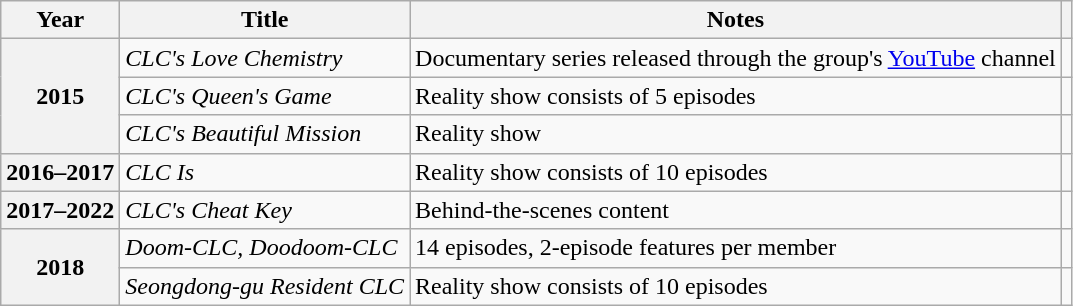<table class="wikitable plainrowheaders">
<tr>
<th scope="col">Year</th>
<th scope="col">Title</th>
<th scope="col">Notes</th>
<th scope="col" class="unsortable"></th>
</tr>
<tr>
<th scope="row" rowspan="3">2015</th>
<td><em>CLC's Love Chemistry</em></td>
<td>Documentary series released through the group's <a href='#'>YouTube</a> channel</td>
<td></td>
</tr>
<tr>
<td><em>CLC's Queen's Game</em></td>
<td>Reality show consists of 5 episodes</td>
<td></td>
</tr>
<tr>
<td><em>CLC's Beautiful Mission</em></td>
<td>Reality show</td>
<td></td>
</tr>
<tr>
<th scope="row">2016–2017</th>
<td><em>CLC Is</em></td>
<td>Reality show consists of 10 episodes</td>
<td></td>
</tr>
<tr>
<th scope="row">2017–2022</th>
<td><em>CLC's Cheat Key</em></td>
<td>Behind-the-scenes content</td>
<td></td>
</tr>
<tr>
<th scope="row" rowspan="2">2018</th>
<td><em>Doom-CLC, Doodoom-CLC</em></td>
<td>14 episodes, 2-episode features per member</td>
<td></td>
</tr>
<tr>
<td><em>Seongdong-gu Resident CLC</em></td>
<td>Reality show consists of 10 episodes</td>
<td></td>
</tr>
</table>
